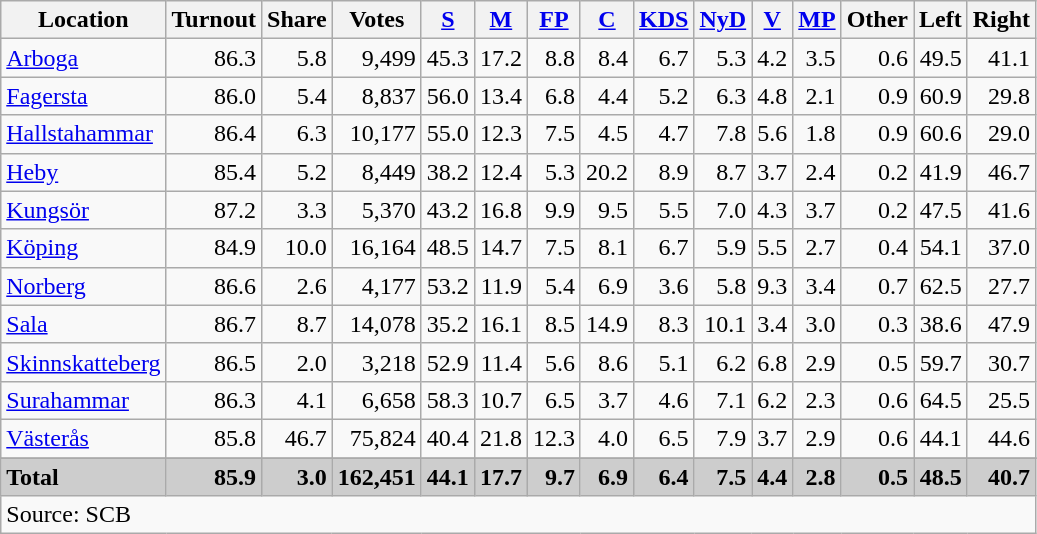<table class="wikitable sortable" style=text-align:right>
<tr>
<th>Location</th>
<th>Turnout</th>
<th>Share</th>
<th>Votes</th>
<th><a href='#'>S</a></th>
<th><a href='#'>M</a></th>
<th><a href='#'>FP</a></th>
<th><a href='#'>C</a></th>
<th><a href='#'>KDS</a></th>
<th><a href='#'>NyD</a></th>
<th><a href='#'>V</a></th>
<th><a href='#'>MP</a></th>
<th>Other</th>
<th>Left</th>
<th>Right</th>
</tr>
<tr>
<td align=left><a href='#'>Arboga</a></td>
<td>86.3</td>
<td>5.8</td>
<td>9,499</td>
<td>45.3</td>
<td>17.2</td>
<td>8.8</td>
<td>8.4</td>
<td>6.7</td>
<td>5.3</td>
<td>4.2</td>
<td>3.5</td>
<td>0.6</td>
<td>49.5</td>
<td>41.1</td>
</tr>
<tr>
<td align=left><a href='#'>Fagersta</a></td>
<td>86.0</td>
<td>5.4</td>
<td>8,837</td>
<td>56.0</td>
<td>13.4</td>
<td>6.8</td>
<td>4.4</td>
<td>5.2</td>
<td>6.3</td>
<td>4.8</td>
<td>2.1</td>
<td>0.9</td>
<td>60.9</td>
<td>29.8</td>
</tr>
<tr>
<td align=left><a href='#'>Hallstahammar</a></td>
<td>86.4</td>
<td>6.3</td>
<td>10,177</td>
<td>55.0</td>
<td>12.3</td>
<td>7.5</td>
<td>4.5</td>
<td>4.7</td>
<td>7.8</td>
<td>5.6</td>
<td>1.8</td>
<td>0.9</td>
<td>60.6</td>
<td>29.0</td>
</tr>
<tr>
<td align=left><a href='#'>Heby</a></td>
<td>85.4</td>
<td>5.2</td>
<td>8,449</td>
<td>38.2</td>
<td>12.4</td>
<td>5.3</td>
<td>20.2</td>
<td>8.9</td>
<td>8.7</td>
<td>3.7</td>
<td>2.4</td>
<td>0.2</td>
<td>41.9</td>
<td>46.7</td>
</tr>
<tr>
<td align=left><a href='#'>Kungsör</a></td>
<td>87.2</td>
<td>3.3</td>
<td>5,370</td>
<td>43.2</td>
<td>16.8</td>
<td>9.9</td>
<td>9.5</td>
<td>5.5</td>
<td>7.0</td>
<td>4.3</td>
<td>3.7</td>
<td>0.2</td>
<td>47.5</td>
<td>41.6</td>
</tr>
<tr>
<td align=left><a href='#'>Köping</a></td>
<td>84.9</td>
<td>10.0</td>
<td>16,164</td>
<td>48.5</td>
<td>14.7</td>
<td>7.5</td>
<td>8.1</td>
<td>6.7</td>
<td>5.9</td>
<td>5.5</td>
<td>2.7</td>
<td>0.4</td>
<td>54.1</td>
<td>37.0</td>
</tr>
<tr>
<td align=left><a href='#'>Norberg</a></td>
<td>86.6</td>
<td>2.6</td>
<td>4,177</td>
<td>53.2</td>
<td>11.9</td>
<td>5.4</td>
<td>6.9</td>
<td>3.6</td>
<td>5.8</td>
<td>9.3</td>
<td>3.4</td>
<td>0.7</td>
<td>62.5</td>
<td>27.7</td>
</tr>
<tr>
<td align=left><a href='#'>Sala</a></td>
<td>86.7</td>
<td>8.7</td>
<td>14,078</td>
<td>35.2</td>
<td>16.1</td>
<td>8.5</td>
<td>14.9</td>
<td>8.3</td>
<td>10.1</td>
<td>3.4</td>
<td>3.0</td>
<td>0.3</td>
<td>38.6</td>
<td>47.9</td>
</tr>
<tr>
<td align=left><a href='#'>Skinnskatteberg</a></td>
<td>86.5</td>
<td>2.0</td>
<td>3,218</td>
<td>52.9</td>
<td>11.4</td>
<td>5.6</td>
<td>8.6</td>
<td>5.1</td>
<td>6.2</td>
<td>6.8</td>
<td>2.9</td>
<td>0.5</td>
<td>59.7</td>
<td>30.7</td>
</tr>
<tr>
<td align=left><a href='#'>Surahammar</a></td>
<td>86.3</td>
<td>4.1</td>
<td>6,658</td>
<td>58.3</td>
<td>10.7</td>
<td>6.5</td>
<td>3.7</td>
<td>4.6</td>
<td>7.1</td>
<td>6.2</td>
<td>2.3</td>
<td>0.6</td>
<td>64.5</td>
<td>25.5</td>
</tr>
<tr>
<td align=left><a href='#'>Västerås</a></td>
<td>85.8</td>
<td>46.7</td>
<td>75,824</td>
<td>40.4</td>
<td>21.8</td>
<td>12.3</td>
<td>4.0</td>
<td>6.5</td>
<td>7.9</td>
<td>3.7</td>
<td>2.9</td>
<td>0.6</td>
<td>44.1</td>
<td>44.6</td>
</tr>
<tr>
</tr>
<tr style="background:#CDCDCD;">
<td align=left><strong>Total</strong></td>
<td><strong>85.9</strong></td>
<td><strong>3.0</strong></td>
<td><strong>162,451</strong></td>
<td><strong>44.1</strong></td>
<td><strong>17.7</strong></td>
<td><strong>9.7</strong></td>
<td><strong>6.9</strong></td>
<td><strong>6.4</strong></td>
<td><strong>7.5</strong></td>
<td><strong>4.4</strong></td>
<td><strong>2.8</strong></td>
<td><strong>0.5</strong></td>
<td><strong>48.5</strong></td>
<td><strong>40.7</strong></td>
</tr>
<tr>
<td align=left colspan=15>Source: SCB </td>
</tr>
</table>
